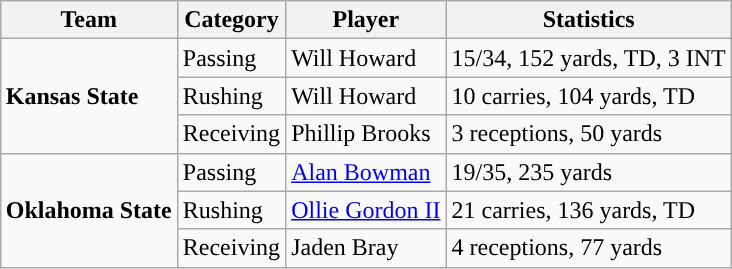<table class="wikitable" style="float: right;">
<tr>
<th>Team</th>
<th>Category</th>
<th>Player</th>
<th>Statistics</th>
</tr>
<tr>
<td rowspan=3><strong>Kansas State</strong></td>
<td>Passing</td>
<td>Will Howard</td>
<td>15/34, 152 yards, TD, 3 INT</td>
</tr>
<tr>
<td>Rushing</td>
<td>Will Howard</td>
<td>10 carries, 104 yards, TD</td>
</tr>
<tr>
<td>Receiving</td>
<td>Phillip Brooks</td>
<td>3 receptions, 50 yards</td>
</tr>
<tr>
<td rowspan=3><strong>Oklahoma State</strong></td>
<td>Passing</td>
<td><a href='#'>Alan Bowman</a></td>
<td>19/35, 235 yards</td>
</tr>
<tr>
<td>Rushing</td>
<td><a href='#'>Ollie Gordon II</a></td>
<td>21 carries, 136 yards, TD</td>
</tr>
<tr>
<td>Receiving</td>
<td>Jaden Bray</td>
<td>4 receptions, 77 yards</td>
</tr>
</table>
